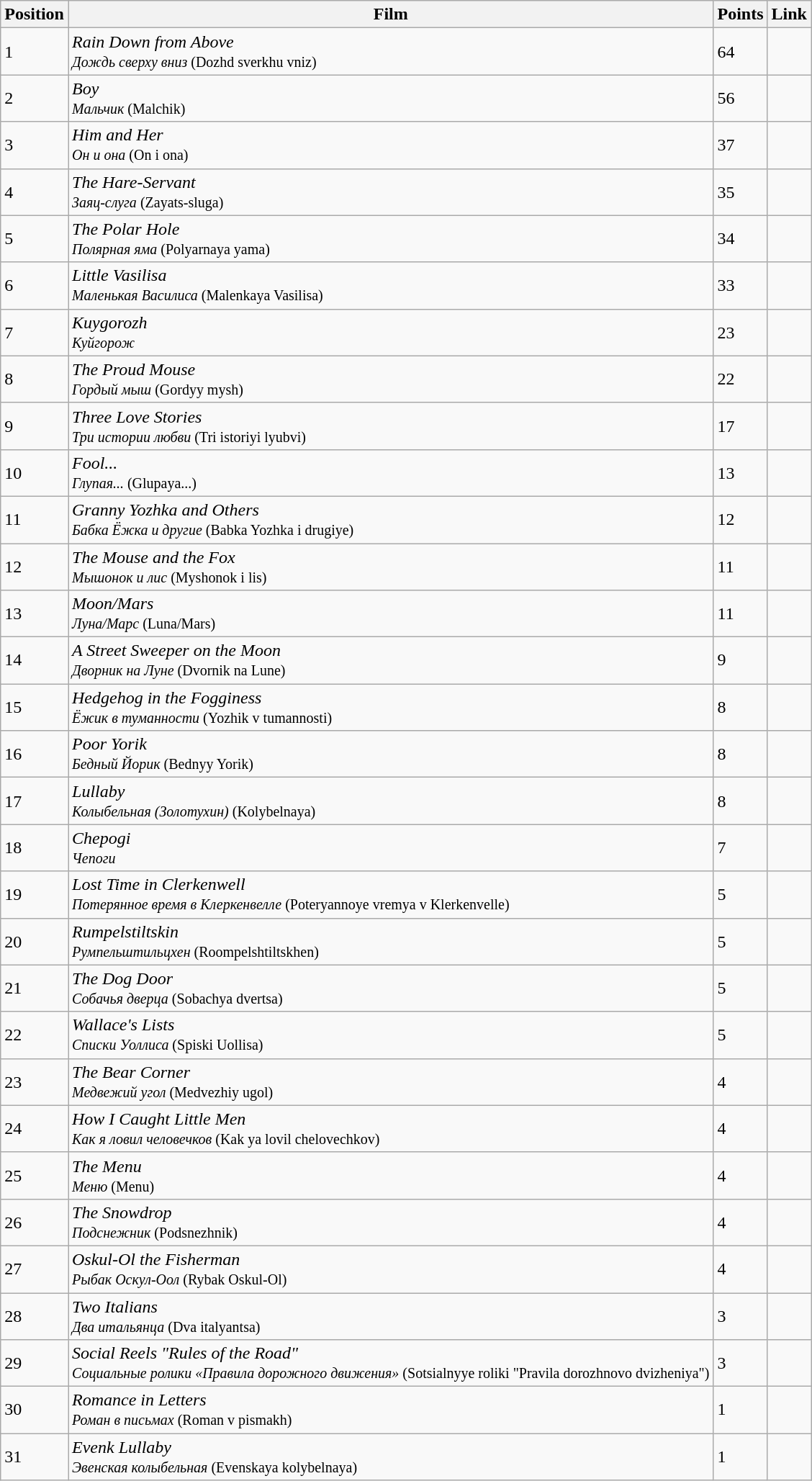<table class="wikitable">
<tr>
<th>Position</th>
<th>Film</th>
<th>Points</th>
<th>Link</th>
</tr>
<tr>
<td>1</td>
<td><em>Rain Down from Above</em><br><small><em>Дождь сверху вниз</em> (Dozhd sverkhu vniz)</small></td>
<td>64</td>
<td></td>
</tr>
<tr>
<td>2</td>
<td><em>Boy</em><br><small><em>Мальчик</em> (Malchik)</small></td>
<td>56</td>
<td></td>
</tr>
<tr>
<td>3</td>
<td><em>Him and Her</em><br><small><em>Он и она</em> (On i ona)</small></td>
<td>37</td>
<td></td>
</tr>
<tr>
<td>4</td>
<td><em>The Hare-Servant</em><br><small><em>Заяц-слуга</em> (Zayats-sluga)</small></td>
<td>35</td>
<td></td>
</tr>
<tr>
<td>5</td>
<td><em>The Polar Hole</em><br><small><em>Полярная яма</em> (Polyarnaya yama)</small></td>
<td>34</td>
<td></td>
</tr>
<tr>
<td>6</td>
<td><em>Little Vasilisa</em><br><small><em>Маленькая Василиса</em> (Malenkaya Vasilisa)</small></td>
<td>33</td>
<td></td>
</tr>
<tr>
<td>7</td>
<td><em>Kuygorozh</em><br><small><em>Куйгорож</em></small></td>
<td>23</td>
<td></td>
</tr>
<tr>
<td>8</td>
<td><em>The Proud Mouse</em><br><small><em>Гордый мыш</em> (Gordyy mysh)</small></td>
<td>22</td>
<td></td>
</tr>
<tr>
<td>9</td>
<td><em>Three Love Stories</em><br><small><em>Три истории любви</em> (Tri istoriyi lyubvi)</small></td>
<td>17</td>
<td></td>
</tr>
<tr>
<td>10</td>
<td><em>Fool...</em><br><small><em>Глупая...</em> (Glupaya...)</small></td>
<td>13</td>
<td></td>
</tr>
<tr>
<td>11</td>
<td><em>Granny Yozhka and Others</em><br><small><em>Бабка Ёжка и другие</em> (Babka Yozhka i drugiye)</small></td>
<td>12</td>
<td></td>
</tr>
<tr>
<td>12</td>
<td><em>The Mouse and the Fox</em><br><small><em>Мышонок и лис</em> (Myshonok i lis)</small></td>
<td>11</td>
<td></td>
</tr>
<tr>
<td>13</td>
<td><em>Moon/Mars</em><br><small><em>Луна/Марс</em> (Luna/Mars)</small></td>
<td>11</td>
<td></td>
</tr>
<tr>
<td>14</td>
<td><em>A Street Sweeper on the Moon</em><br><small><em>Дворник на Луне</em> (Dvornik na Lune)</small></td>
<td>9</td>
<td></td>
</tr>
<tr>
<td>15</td>
<td><em>Hedgehog in the Fogginess</em><br><small><em>Ёжик в туманности</em> (Yozhik v tumannosti)</small></td>
<td>8</td>
<td></td>
</tr>
<tr>
<td>16</td>
<td><em>Poor Yorik</em><br><small><em>Бедный Йорик</em> (Bednyy Yorik)</small></td>
<td>8</td>
<td></td>
</tr>
<tr>
<td>17</td>
<td><em>Lullaby</em><br><small><em>Колыбельная (Золотухин)</em> (Kolybelnaya)</small></td>
<td>8</td>
<td></td>
</tr>
<tr>
<td>18</td>
<td><em>Chepogi</em><br><small><em>Чепоги</em></small></td>
<td>7</td>
<td></td>
</tr>
<tr>
<td>19</td>
<td><em>Lost Time in Clerkenwell</em><br><small><em>Потерянное время в Клеркенвелле</em> (Poteryannoye vremya v Klerkenvelle)</small></td>
<td>5</td>
<td></td>
</tr>
<tr>
<td>20</td>
<td><em>Rumpelstiltskin</em><br><small><em>Румпельштильцхен</em> (Roompelshtiltskhen)</small></td>
<td>5</td>
<td></td>
</tr>
<tr>
<td>21</td>
<td><em>The Dog Door</em><br><small><em>Собачья дверца</em> (Sobachya dvertsa)</small></td>
<td>5</td>
<td></td>
</tr>
<tr>
<td>22</td>
<td><em>Wallace's Lists</em><br><small><em>Списки Уоллиса</em> (Spiski Uollisa)</small></td>
<td>5</td>
<td></td>
</tr>
<tr>
<td>23</td>
<td><em>The Bear Corner</em><br><small><em>Медвежий угол</em> (Medvezhiy ugol)</small></td>
<td>4</td>
<td></td>
</tr>
<tr>
<td>24</td>
<td><em>How I Caught Little Men</em><br><small><em>Как я ловил человечков</em> (Kak ya lovil chelovechkov)</small></td>
<td>4</td>
<td></td>
</tr>
<tr>
<td>25</td>
<td><em>The Menu</em><br><small><em>Меню</em> (Menu)</small></td>
<td>4</td>
<td></td>
</tr>
<tr>
<td>26</td>
<td><em>The Snowdrop</em><br><small><em>Подснежник</em> (Podsnezhnik)</small></td>
<td>4</td>
<td></td>
</tr>
<tr>
<td>27</td>
<td><em>Oskul-Ol the Fisherman</em><br><small><em>Рыбак Оскул-Оол</em> (Rybak Oskul-Ol)</small></td>
<td>4</td>
<td></td>
</tr>
<tr>
<td>28</td>
<td><em>Two Italians</em><br><small><em>Два итальянца</em> (Dva italyantsa)</small></td>
<td>3</td>
<td></td>
</tr>
<tr>
<td>29</td>
<td><em>Social Reels "Rules of the Road"</em><br><small><em>Социальные ролики «Правила дорожного движения»</em> (Sotsialnyye roliki "Pravila dorozhnovo dvizheniya")</small></td>
<td>3</td>
<td></td>
</tr>
<tr>
<td>30</td>
<td><em>Romance in Letters</em><br><small><em>Роман в письмах</em> (Roman v pismakh)</small></td>
<td>1</td>
<td></td>
</tr>
<tr>
<td>31</td>
<td><em>Evenk Lullaby</em><br><small><em>Эвенская колыбельная</em> (Evenskaya kolybelnaya)</small></td>
<td>1</td>
<td></td>
</tr>
</table>
